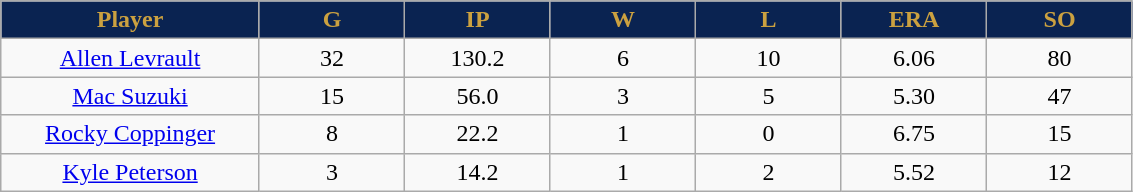<table class="wikitable sortable">
<tr>
<th style=" background:#0a2351; color:#CBA140;" width="16%">Player</th>
<th style=" background:#0a2351; color:#CBA140;" width="9%">G</th>
<th style=" background:#0a2351; color:#CBA140;" width="9%">IP</th>
<th style=" background:#0a2351; color:#CBA140;" width="9%">W</th>
<th style=" background:#0a2351; color:#CBA140;" width="9%">L</th>
<th style=" background:#0a2351; color:#CBA140;" width="9%">ERA</th>
<th style=" background:#0a2351; color:#CBA140;" width="9%">SO</th>
</tr>
<tr align=center>
<td><a href='#'>Allen Levrault</a></td>
<td>32</td>
<td>130.2</td>
<td>6</td>
<td>10</td>
<td>6.06</td>
<td>80</td>
</tr>
<tr align=center>
<td><a href='#'>Mac Suzuki</a></td>
<td>15</td>
<td>56.0</td>
<td>3</td>
<td>5</td>
<td>5.30</td>
<td>47</td>
</tr>
<tr align=center>
<td><a href='#'>Rocky Coppinger</a></td>
<td>8</td>
<td>22.2</td>
<td>1</td>
<td>0</td>
<td>6.75</td>
<td>15</td>
</tr>
<tr align=center>
<td><a href='#'>Kyle Peterson</a></td>
<td>3</td>
<td>14.2</td>
<td>1</td>
<td>2</td>
<td>5.52</td>
<td>12</td>
</tr>
</table>
